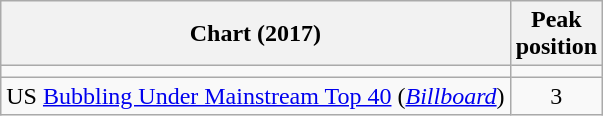<table class="wikitable plainrowheaders" style="text-align:left">
<tr>
<th scope="col">Chart (2017)</th>
<th scope="col">Peak<br>position</th>
</tr>
<tr>
<td></td>
</tr>
<tr>
<td scope="row">US <a href='#'>Bubbling Under Mainstream Top 40</a> (<em><a href='#'>Billboard</a></em>)</td>
<td align="center">3</td>
</tr>
</table>
